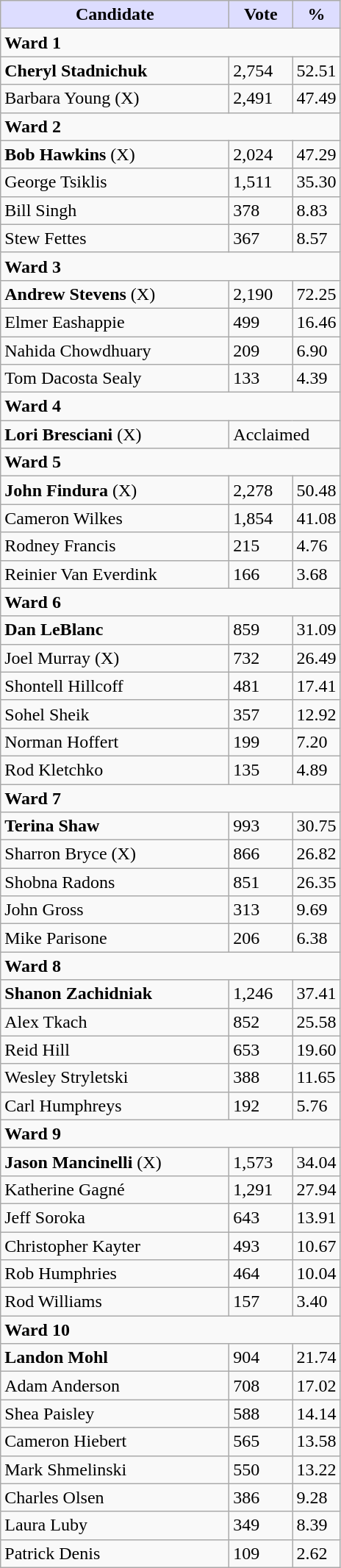<table class="wikitable">
<tr>
<th style="background:#ddf; width:200px;">Candidate</th>
<th style="background:#ddf; width:50px;">Vote</th>
<th style="background:#ddf; width:30px;">%</th>
</tr>
<tr>
<td colspan="3"><strong>Ward 1</strong></td>
</tr>
<tr>
<td><strong>Cheryl Stadnichuk</strong></td>
<td>2,754</td>
<td>52.51</td>
</tr>
<tr>
<td>Barbara Young (X)</td>
<td>2,491</td>
<td>47.49</td>
</tr>
<tr>
<td colspan="3"><strong>Ward 2</strong></td>
</tr>
<tr>
<td><strong>Bob Hawkins</strong> (X)</td>
<td>2,024</td>
<td>47.29</td>
</tr>
<tr>
<td>George Tsiklis</td>
<td>1,511</td>
<td>35.30</td>
</tr>
<tr>
<td>Bill Singh</td>
<td>378</td>
<td>8.83</td>
</tr>
<tr>
<td>Stew Fettes</td>
<td>367</td>
<td>8.57</td>
</tr>
<tr>
<td colspan="3"><strong>Ward 3</strong></td>
</tr>
<tr>
<td><strong>Andrew Stevens</strong> (X)</td>
<td>2,190</td>
<td>72.25</td>
</tr>
<tr>
<td>Elmer Eashappie</td>
<td>499</td>
<td>16.46</td>
</tr>
<tr>
<td>Nahida Chowdhuary</td>
<td>209</td>
<td>6.90</td>
</tr>
<tr>
<td>Tom Dacosta Sealy</td>
<td>133</td>
<td>4.39</td>
</tr>
<tr>
<td colspan="3"><strong>Ward 4</strong></td>
</tr>
<tr>
<td><strong>Lori Bresciani</strong> (X)</td>
<td colspan="2">Acclaimed</td>
</tr>
<tr>
<td colspan="3"><strong>Ward 5</strong></td>
</tr>
<tr>
<td><strong>John Findura</strong> (X)</td>
<td>2,278</td>
<td>50.48</td>
</tr>
<tr>
<td>Cameron Wilkes</td>
<td>1,854</td>
<td>41.08</td>
</tr>
<tr>
<td>Rodney Francis</td>
<td>215</td>
<td>4.76</td>
</tr>
<tr>
<td>Reinier Van Everdink</td>
<td>166</td>
<td>3.68</td>
</tr>
<tr>
<td colspan="3"><strong>Ward 6</strong></td>
</tr>
<tr>
<td><strong>Dan LeBlanc</strong></td>
<td>859</td>
<td>31.09</td>
</tr>
<tr>
<td>Joel Murray (X)</td>
<td>732</td>
<td>26.49</td>
</tr>
<tr>
<td>Shontell Hillcoff</td>
<td>481</td>
<td>17.41</td>
</tr>
<tr>
<td>Sohel Sheik</td>
<td>357</td>
<td>12.92</td>
</tr>
<tr>
<td>Norman Hoffert</td>
<td>199</td>
<td>7.20</td>
</tr>
<tr>
<td>Rod Kletchko</td>
<td>135</td>
<td>4.89</td>
</tr>
<tr>
<td colspan="3"><strong>Ward 7</strong></td>
</tr>
<tr>
<td><strong>Terina Shaw</strong></td>
<td>993</td>
<td>30.75</td>
</tr>
<tr>
<td>Sharron Bryce (X)</td>
<td>866</td>
<td>26.82</td>
</tr>
<tr>
<td>Shobna Radons</td>
<td>851</td>
<td>26.35</td>
</tr>
<tr>
<td>John Gross</td>
<td>313</td>
<td>9.69</td>
</tr>
<tr>
<td>Mike Parisone</td>
<td>206</td>
<td>6.38</td>
</tr>
<tr>
<td colspan="3"><strong>Ward 8</strong></td>
</tr>
<tr>
<td><strong>Shanon Zachidniak</strong></td>
<td>1,246</td>
<td>37.41</td>
</tr>
<tr>
<td>Alex Tkach</td>
<td>852</td>
<td>25.58</td>
</tr>
<tr>
<td>Reid Hill</td>
<td>653</td>
<td>19.60</td>
</tr>
<tr>
<td>Wesley Stryletski</td>
<td>388</td>
<td>11.65</td>
</tr>
<tr>
<td>Carl Humphreys</td>
<td>192</td>
<td>5.76</td>
</tr>
<tr>
<td colspan="3"><strong>Ward 9</strong></td>
</tr>
<tr>
<td><strong>Jason Mancinelli</strong> (X)</td>
<td>1,573</td>
<td>34.04</td>
</tr>
<tr>
<td>Katherine Gagné</td>
<td>1,291</td>
<td>27.94</td>
</tr>
<tr>
<td>Jeff Soroka</td>
<td>643</td>
<td>13.91</td>
</tr>
<tr>
<td>Christopher Kayter</td>
<td>493</td>
<td>10.67</td>
</tr>
<tr>
<td>Rob Humphries</td>
<td>464</td>
<td>10.04</td>
</tr>
<tr>
<td>Rod Williams</td>
<td>157</td>
<td>3.40</td>
</tr>
<tr>
<td colspan="3"><strong>Ward 10</strong></td>
</tr>
<tr>
<td><strong>Landon Mohl</strong></td>
<td>904</td>
<td>21.74</td>
</tr>
<tr>
<td>Adam Anderson</td>
<td>708</td>
<td>17.02</td>
</tr>
<tr>
<td>Shea Paisley</td>
<td>588</td>
<td>14.14</td>
</tr>
<tr>
<td>Cameron Hiebert</td>
<td>565</td>
<td>13.58</td>
</tr>
<tr>
<td>Mark Shmelinski</td>
<td>550</td>
<td>13.22</td>
</tr>
<tr>
<td>Charles Olsen</td>
<td>386</td>
<td>9.28</td>
</tr>
<tr>
<td>Laura Luby</td>
<td>349</td>
<td>8.39</td>
</tr>
<tr>
<td>Patrick Denis</td>
<td>109</td>
<td>2.62</td>
</tr>
</table>
